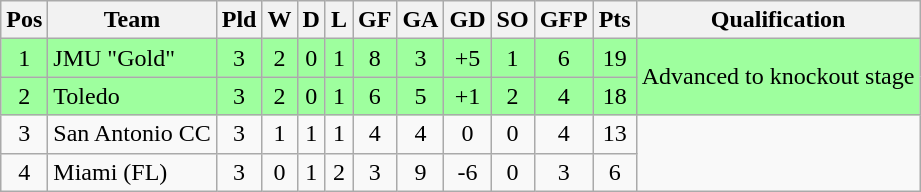<table class="wikitable" style="text-align:center" ; margin: 1em auto">
<tr>
<th>Pos</th>
<th>Team</th>
<th>Pld</th>
<th>W</th>
<th>D</th>
<th>L</th>
<th>GF</th>
<th>GA</th>
<th>GD</th>
<th>SO</th>
<th>GFP</th>
<th>Pts</th>
<th>Qualification</th>
</tr>
<tr bgcolor="#9eff9e">
<td>1</td>
<td style="text-align:left">JMU "Gold"</td>
<td>3</td>
<td>2</td>
<td>0</td>
<td>1</td>
<td>8</td>
<td>3</td>
<td>+5</td>
<td>1</td>
<td>6</td>
<td>19</td>
<td rowspan="2">Advanced to knockout stage</td>
</tr>
<tr bgcolor="#9eff9e">
<td>2</td>
<td style="text-align:left">Toledo</td>
<td>3</td>
<td>2</td>
<td>0</td>
<td>1</td>
<td>6</td>
<td>5</td>
<td>+1</td>
<td>2</td>
<td>4</td>
<td>18</td>
</tr>
<tr>
<td>3</td>
<td style="text-align:left">San Antonio CC</td>
<td>3</td>
<td>1</td>
<td>1</td>
<td>1</td>
<td>4</td>
<td>4</td>
<td>0</td>
<td>0</td>
<td>4</td>
<td>13</td>
<td rowspan="2"></td>
</tr>
<tr>
<td>4</td>
<td style="text-align:left">Miami (FL)</td>
<td>3</td>
<td>0</td>
<td>1</td>
<td>2</td>
<td>3</td>
<td>9</td>
<td>-6</td>
<td>0</td>
<td>3</td>
<td>6</td>
</tr>
</table>
